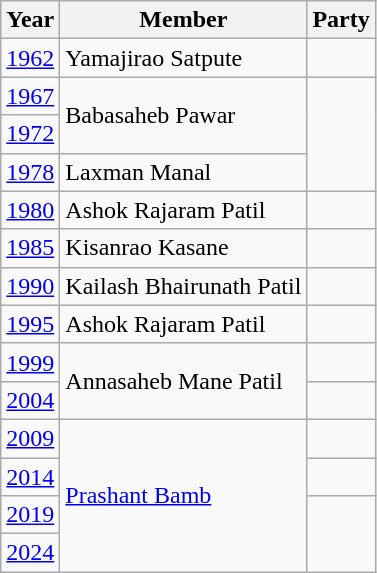<table class="wikitable">
<tr>
<th>Year</th>
<th>Member</th>
<th colspan="2">Party</th>
</tr>
<tr>
<td><a href='#'>1962</a></td>
<td>Yamajirao Satpute</td>
<td></td>
</tr>
<tr>
<td><a href='#'>1967</a></td>
<td rowspan="2">Babasaheb Pawar</td>
</tr>
<tr>
<td><a href='#'>1972</a></td>
</tr>
<tr>
<td><a href='#'>1978</a></td>
<td>Laxman Manal</td>
</tr>
<tr>
<td><a href='#'>1980</a></td>
<td>Ashok Rajaram Patil</td>
<td></td>
</tr>
<tr>
<td><a href='#'>1985</a></td>
<td>Kisanrao Kasane</td>
<td></td>
</tr>
<tr>
<td><a href='#'>1990</a></td>
<td>Kailash Bhairunath Patil</td>
<td></td>
</tr>
<tr>
<td><a href='#'>1995</a></td>
<td>Ashok Rajaram Patil</td>
<td></td>
</tr>
<tr>
<td><a href='#'>1999</a></td>
<td rowspan="2">Annasaheb Mane Patil</td>
<td></td>
</tr>
<tr>
<td><a href='#'>2004</a></td>
</tr>
<tr>
<td><a href='#'>2009</a></td>
<td rowspan="4"><a href='#'>Prashant Bamb</a></td>
<td></td>
</tr>
<tr>
<td><a href='#'>2014</a></td>
<td></td>
</tr>
<tr>
<td><a href='#'>2019</a></td>
</tr>
<tr>
<td><a href='#'>2024</a></td>
</tr>
</table>
